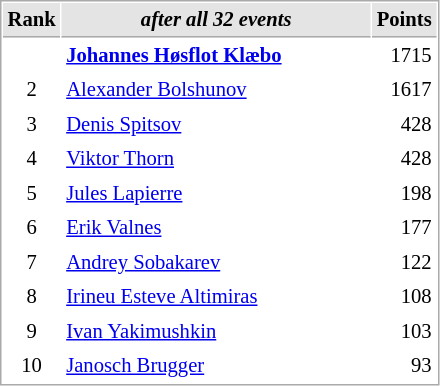<table cellspacing="1" cellpadding="3" style="border:1px solid #AAAAAA;font-size:86%">
<tr style="background-color: #E4E4E4;">
<th style="border-bottom:1px solid #AAAAAA" width=10>Rank</th>
<th style="border-bottom:1px solid #AAAAAA" width=200><em>after all 32 events</em></th>
<th style="border-bottom:1px solid #AAAAAA" width=20 align=right>Points</th>
</tr>
<tr>
<td align=center><strong><span>  </span></strong></td>
<td> <strong><a href='#'>Johannes Høsflot Klæbo</a></strong></td>
<td align=right>1715</td>
</tr>
<tr>
<td align=center>2</td>
<td> <a href='#'>Alexander Bolshunov</a></td>
<td align=right>1617</td>
</tr>
<tr>
<td align=center>3</td>
<td> <a href='#'>Denis Spitsov</a></td>
<td align=right>428</td>
</tr>
<tr>
<td align=center>4</td>
<td> <a href='#'>Viktor Thorn</a></td>
<td align=right>428</td>
</tr>
<tr>
<td align=center>5</td>
<td> <a href='#'>Jules Lapierre</a></td>
<td align=right>198</td>
</tr>
<tr>
<td align=center>6</td>
<td> <a href='#'>Erik Valnes</a></td>
<td align=right>177</td>
</tr>
<tr>
<td align=center>7</td>
<td> <a href='#'>Andrey Sobakarev</a></td>
<td align=right>122</td>
</tr>
<tr>
<td align=center>8</td>
<td> <a href='#'>Irineu Esteve Altimiras</a></td>
<td align=right>108</td>
</tr>
<tr>
<td align=center>9</td>
<td> <a href='#'>Ivan Yakimushkin</a></td>
<td align=right>103</td>
</tr>
<tr>
<td align=center>10</td>
<td> <a href='#'>Janosch Brugger</a></td>
<td align=right>93</td>
</tr>
</table>
